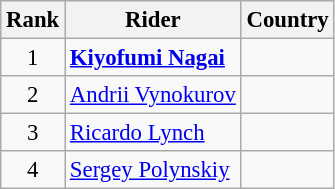<table class="wikitable sortable" style="font-size:95%" style="width:25em;">
<tr>
<th>Rank</th>
<th>Rider</th>
<th>Country</th>
</tr>
<tr>
<td align=center>1</td>
<td><strong><a href='#'>Kiyofumi Nagai</a></strong></td>
<td></td>
</tr>
<tr>
<td align=center>2</td>
<td><a href='#'>Andrii Vynokurov</a></td>
<td></td>
</tr>
<tr>
<td align=center>3</td>
<td><a href='#'>Ricardo Lynch</a></td>
<td></td>
</tr>
<tr>
<td align=center>4</td>
<td><a href='#'>Sergey Polynskiy</a></td>
<td></td>
</tr>
</table>
